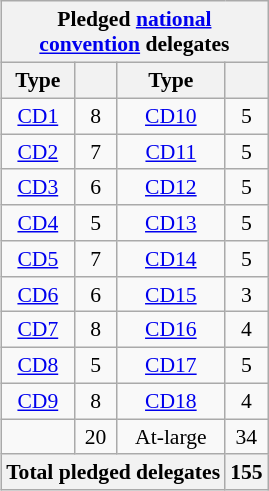<table class="wikitable sortable" style="font-size:90%;text-align:center;float:right;padding:5px;">
<tr>
<th colspan="4">Pledged <a href='#'>national<br>convention</a> delegates</th>
</tr>
<tr>
<th>Type</th>
<th></th>
<th>Type</th>
<th></th>
</tr>
<tr>
<td><a href='#'>CD1</a></td>
<td>8</td>
<td><a href='#'>CD10</a></td>
<td>5</td>
</tr>
<tr>
<td><a href='#'>CD2</a></td>
<td>7</td>
<td><a href='#'>CD11</a></td>
<td>5</td>
</tr>
<tr>
<td><a href='#'>CD3</a></td>
<td>6</td>
<td><a href='#'>CD12</a></td>
<td>5</td>
</tr>
<tr>
<td><a href='#'>CD4</a></td>
<td>5</td>
<td><a href='#'>CD13</a></td>
<td>5</td>
</tr>
<tr>
<td><a href='#'>CD5</a></td>
<td>7</td>
<td><a href='#'>CD14</a></td>
<td>5</td>
</tr>
<tr>
<td><a href='#'>CD6</a></td>
<td>6</td>
<td><a href='#'>CD15</a></td>
<td>3</td>
</tr>
<tr>
<td><a href='#'>CD7</a></td>
<td>8</td>
<td><a href='#'>CD16</a></td>
<td>4</td>
</tr>
<tr>
<td><a href='#'>CD8</a></td>
<td>5</td>
<td><a href='#'>CD17</a></td>
<td>5</td>
</tr>
<tr>
<td><a href='#'>CD9</a></td>
<td>8</td>
<td><a href='#'>CD18</a></td>
<td>4</td>
</tr>
<tr>
<td></td>
<td>20</td>
<td>At-large</td>
<td>34</td>
</tr>
<tr>
<th colspan=3>Total pledged delegates</th>
<th>155</th>
</tr>
</table>
